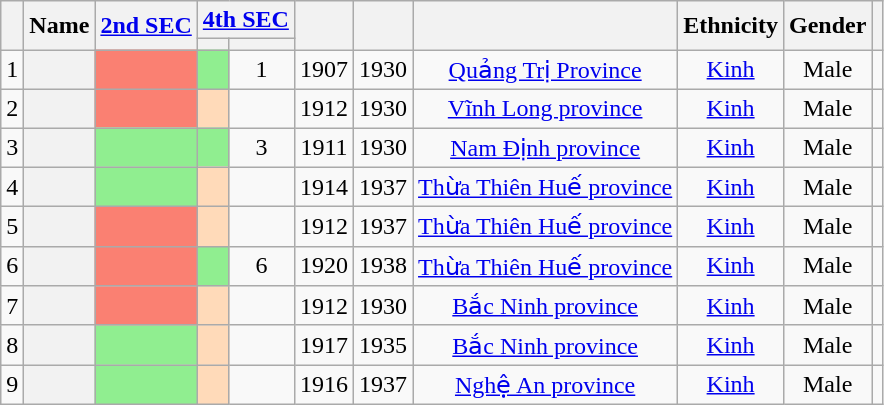<table class="wikitable sortable" style=text-align:center>
<tr>
<th Rowspan="2"></th>
<th Rowspan="2">Name</th>
<th Rowspan="2"><a href='#'>2nd SEC</a></th>
<th colspan="2" unsortable><a href='#'>4th SEC</a></th>
<th Rowspan="2"></th>
<th Rowspan="2"></th>
<th Rowspan="2"></th>
<th Rowspan="2">Ethnicity</th>
<th Rowspan="2">Gender</th>
<th Rowspan="2"  scope="col" class="unsortable"></th>
</tr>
<tr>
<th></th>
<th></th>
</tr>
<tr>
<td>1</td>
<th align="center" scope="row" style="font-weight:normal;"></th>
<td bgcolor = Salmon></td>
<td bgcolor = LightGreen></td>
<td>1</td>
<td>1907</td>
<td>1930</td>
<td><a href='#'>Quảng Trị Province</a></td>
<td><a href='#'>Kinh</a></td>
<td>Male</td>
<td></td>
</tr>
<tr>
<td>2</td>
<th align="center" scope="row" style="font-weight:normal;"></th>
<td bgcolor = Salmon></td>
<td bgcolor = PeachPuff></td>
<td></td>
<td>1912</td>
<td>1930</td>
<td><a href='#'>Vĩnh Long province</a></td>
<td><a href='#'>Kinh</a></td>
<td>Male</td>
<td></td>
</tr>
<tr>
<td>3</td>
<th align="center" scope="row" style="font-weight:normal;"></th>
<td bgcolor = LightGreen></td>
<td bgcolor = LightGreen></td>
<td>3</td>
<td>1911</td>
<td>1930</td>
<td><a href='#'>Nam Định province</a></td>
<td><a href='#'>Kinh</a></td>
<td>Male</td>
<td></td>
</tr>
<tr>
<td>4</td>
<th align="center" scope="row" style="font-weight:normal;"></th>
<td bgcolor = LightGreen></td>
<td bgcolor = PeachPuff></td>
<td></td>
<td>1914</td>
<td>1937</td>
<td><a href='#'>Thừa Thiên Huế province</a></td>
<td><a href='#'>Kinh</a></td>
<td>Male</td>
<td></td>
</tr>
<tr>
<td>5</td>
<th align="center" scope="row" style="font-weight:normal;"></th>
<td bgcolor = Salmon></td>
<td bgcolor = PeachPuff></td>
<td></td>
<td>1912</td>
<td>1937</td>
<td><a href='#'>Thừa Thiên Huế province</a></td>
<td><a href='#'>Kinh</a></td>
<td>Male</td>
<td></td>
</tr>
<tr>
<td>6</td>
<th align="center" scope="row" style="font-weight:normal;"></th>
<td bgcolor = Salmon></td>
<td bgcolor = LightGreen></td>
<td>6</td>
<td>1920</td>
<td>1938</td>
<td><a href='#'>Thừa Thiên Huế province</a></td>
<td><a href='#'>Kinh</a></td>
<td>Male</td>
<td></td>
</tr>
<tr>
<td>7</td>
<th align="center" scope="row" style="font-weight:normal;"></th>
<td bgcolor = Salmon></td>
<td bgcolor = PeachPuff></td>
<td></td>
<td>1912</td>
<td>1930</td>
<td><a href='#'>Bắc Ninh province</a></td>
<td><a href='#'>Kinh</a></td>
<td>Male</td>
<td></td>
</tr>
<tr>
<td>8</td>
<th align="center" scope="row" style="font-weight:normal;"></th>
<td bgcolor = LightGreen></td>
<td bgcolor = PeachPuff></td>
<td></td>
<td>1917</td>
<td>1935</td>
<td><a href='#'>Bắc Ninh province</a></td>
<td><a href='#'>Kinh</a></td>
<td>Male</td>
<td></td>
</tr>
<tr>
<td>9</td>
<th align="center" scope="row" style="font-weight:normal;"></th>
<td bgcolor = LightGreen></td>
<td bgcolor = PeachPuff></td>
<td></td>
<td>1916</td>
<td>1937</td>
<td><a href='#'>Nghệ An province</a></td>
<td><a href='#'>Kinh</a></td>
<td>Male</td>
<td></td>
</tr>
</table>
